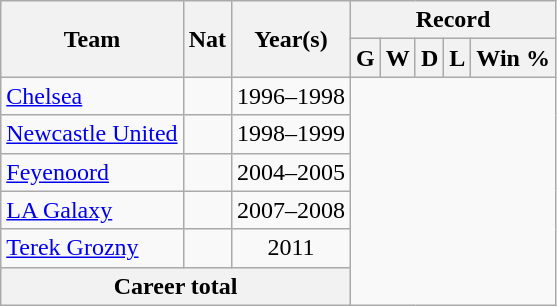<table class="wikitable sortable" style="text-align: center">
<tr>
<th rowspan="2">Team</th>
<th rowspan="2">Nat</th>
<th rowspan="2">Year(s)</th>
<th colspan="5">Record</th>
</tr>
<tr>
<th>G</th>
<th>W</th>
<th>D</th>
<th>L</th>
<th>Win %</th>
</tr>
<tr>
<td align="left"><a href='#'>Chelsea</a></td>
<td></td>
<td>1996–1998<br></td>
</tr>
<tr>
<td align="left"><a href='#'>Newcastle United</a></td>
<td></td>
<td>1998–1999<br></td>
</tr>
<tr>
<td align="left"><a href='#'>Feyenoord</a></td>
<td></td>
<td>2004–2005<br></td>
</tr>
<tr>
<td align="left"><a href='#'>LA Galaxy</a></td>
<td></td>
<td>2007–2008<br></td>
</tr>
<tr>
<td align="left"><a href='#'>Terek Grozny</a></td>
<td></td>
<td>2011<br></td>
</tr>
<tr>
<th colspan="3">Career total<br></th>
</tr>
</table>
